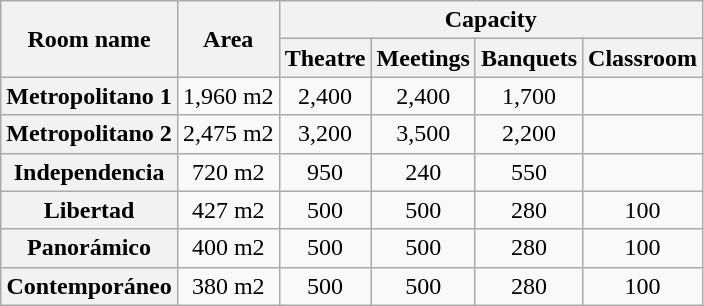<table class="wikitable plainrowheaders" style="text-align:center;">
<tr>
<th scope="col" rowspan="2">Room name</th>
<th scope="col" rowspan="2">Area</th>
<th scope="col" colspan="4">Capacity</th>
</tr>
<tr>
<th scope="col">Theatre</th>
<th scope="col">Meetings</th>
<th scope="col">Banquets</th>
<th scope="col">Classroom</th>
</tr>
<tr>
<th scope="row">Metropolitano 1</th>
<td>1,960 m2</td>
<td>2,400</td>
<td>2,400</td>
<td>1,700</td>
<td></td>
</tr>
<tr>
<th scope="row">Metropolitano 2</th>
<td>2,475 m2</td>
<td>3,200</td>
<td>3,500</td>
<td>2,200</td>
<td></td>
</tr>
<tr>
<th scope="row">Independencia</th>
<td>720 m2</td>
<td>950</td>
<td>240</td>
<td>550</td>
<td></td>
</tr>
<tr>
<th scope="row">Libertad</th>
<td>427 m2</td>
<td>500</td>
<td>500</td>
<td>280</td>
<td>100</td>
</tr>
<tr>
<th scope="row">Panorámico</th>
<td>400 m2</td>
<td>500</td>
<td>500</td>
<td>280</td>
<td>100</td>
</tr>
<tr>
<th scope="row">Contemporáneo</th>
<td>380 m2</td>
<td>500</td>
<td>500</td>
<td>280</td>
<td>100</td>
</tr>
</table>
